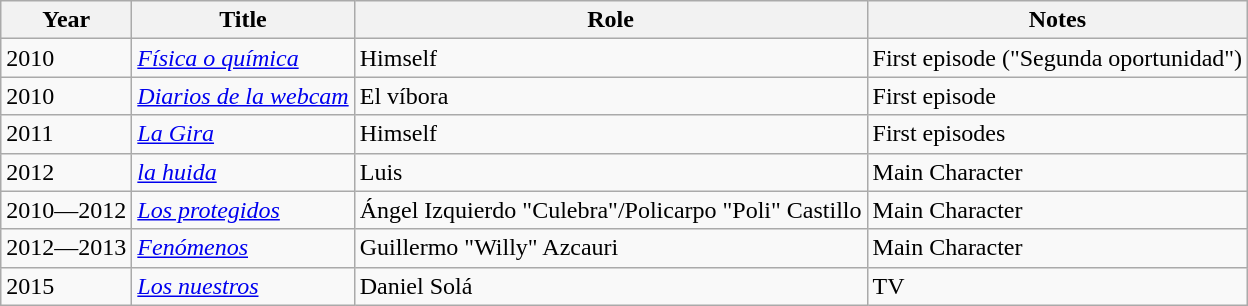<table class="wikitable">
<tr>
<th>Year</th>
<th>Title</th>
<th>Role</th>
<th>Notes</th>
</tr>
<tr>
<td>2010</td>
<td><em><a href='#'>Física o química</a></em></td>
<td>Himself</td>
<td>First episode ("Segunda oportunidad")</td>
</tr>
<tr>
<td>2010</td>
<td><em><a href='#'>Diarios de la webcam</a></em></td>
<td>El víbora</td>
<td>First episode</td>
</tr>
<tr>
<td>2011</td>
<td><em><a href='#'>La Gira</a></em></td>
<td>Himself</td>
<td>First episodes</td>
</tr>
<tr>
<td>2012</td>
<td><em><a href='#'>la huida</a></em></td>
<td>Luis</td>
<td>Main Character</td>
</tr>
<tr>
<td>2010—2012</td>
<td><em><a href='#'>Los protegidos</a></em></td>
<td>Ángel Izquierdo "Culebra"/Policarpo "Poli" Castillo</td>
<td>Main Character</td>
</tr>
<tr>
<td>2012—2013</td>
<td><em><a href='#'>Fenómenos</a></em></td>
<td>Guillermo "Willy" Azcauri</td>
<td>Main Character</td>
</tr>
<tr>
<td>2015</td>
<td><em><a href='#'>Los nuestros</a></em></td>
<td>Daniel Solá</td>
<td>TV</td>
</tr>
</table>
